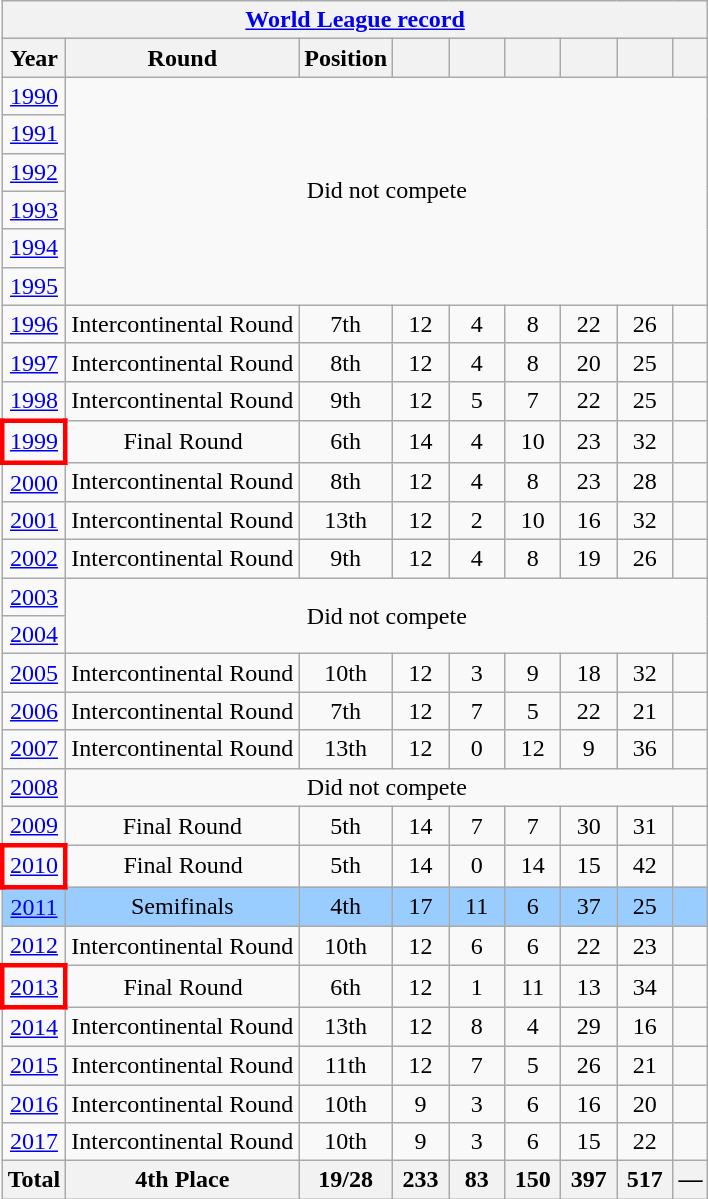<table class="wikitable" style="text-align: center;">
<tr>
<th colspan=9><a href='#'>World League record</a></th>
</tr>
<tr>
<th>Year</th>
<th>Round</th>
<th>Position</th>
<th width=30></th>
<th width=30></th>
<th width=30></th>
<th width=30></th>
<th width=30></th>
<th></th>
</tr>
<tr>
<td> <a href='#'>1990</a></td>
<td rowspan="6" colspan="8">Did not compete</td>
</tr>
<tr>
<td> <a href='#'>1991</a></td>
</tr>
<tr>
<td> <a href='#'>1992</a></td>
</tr>
<tr>
<td> <a href='#'>1993</a></td>
</tr>
<tr>
<td> <a href='#'>1994</a></td>
</tr>
<tr>
<td> <a href='#'>1995</a></td>
</tr>
<tr>
<td> <a href='#'>1996</a></td>
<td>Intercontinental Round</td>
<td>7th</td>
<td>12</td>
<td>4</td>
<td>8</td>
<td>22</td>
<td>26</td>
<td></td>
</tr>
<tr>
<td> <a href='#'>1997</a></td>
<td>Intercontinental Round</td>
<td>8th</td>
<td>12</td>
<td>4</td>
<td>8</td>
<td>20</td>
<td>25</td>
<td></td>
</tr>
<tr>
<td> <a href='#'>1998</a></td>
<td>Intercontinental Round</td>
<td>9th</td>
<td>12</td>
<td>5</td>
<td>7</td>
<td>22</td>
<td>25</td>
<td></td>
</tr>
<tr>
<td style="border: 3px solid red"> <a href='#'>1999</a></td>
<td>Final Round</td>
<td>6th</td>
<td>14</td>
<td>4</td>
<td>10</td>
<td>23</td>
<td>32</td>
<td></td>
</tr>
<tr>
<td> <a href='#'>2000</a></td>
<td>Intercontinental Round</td>
<td>8th</td>
<td>12</td>
<td>4</td>
<td>8</td>
<td>23</td>
<td>28</td>
<td></td>
</tr>
<tr>
<td> <a href='#'>2001</a></td>
<td>Intercontinental Round</td>
<td>13th</td>
<td>12</td>
<td>2</td>
<td>10</td>
<td>16</td>
<td>32</td>
<td></td>
</tr>
<tr>
<td> <a href='#'>2002</a></td>
<td>Intercontinental Round</td>
<td>9th</td>
<td>12</td>
<td>4</td>
<td>8</td>
<td>19</td>
<td>26</td>
<td></td>
</tr>
<tr>
<td> <a href='#'>2003</a></td>
<td rowspan="2" colspan="8">Did not compete</td>
</tr>
<tr>
<td> <a href='#'>2004</a></td>
</tr>
<tr>
<td> <a href='#'>2005</a></td>
<td>Intercontinental Round</td>
<td>10th</td>
<td>12</td>
<td>3</td>
<td>9</td>
<td>18</td>
<td>32</td>
<td></td>
</tr>
<tr>
<td> <a href='#'>2006</a></td>
<td>Intercontinental Round</td>
<td>7th</td>
<td>12</td>
<td>7</td>
<td>5</td>
<td>22</td>
<td>21</td>
<td></td>
</tr>
<tr>
<td> <a href='#'>2007</a></td>
<td>Intercontinental Round</td>
<td>13th</td>
<td>12</td>
<td>0</td>
<td>12</td>
<td>9</td>
<td>36</td>
<td></td>
</tr>
<tr>
<td> <a href='#'>2008</a></td>
<td colspan="8">Did not compete</td>
</tr>
<tr>
<td> <a href='#'>2009</a></td>
<td>Final Round</td>
<td>5th</td>
<td>14</td>
<td>7</td>
<td>7</td>
<td>30</td>
<td>31</td>
<td></td>
</tr>
<tr>
<td style="border: 3px solid red"> <a href='#'>2010</a></td>
<td>Final Round</td>
<td>5th</td>
<td>14</td>
<td>0</td>
<td>14</td>
<td>15</td>
<td>42</td>
<td></td>
</tr>
<tr bgcolor=9acdff>
<td> <a href='#'>2011</a></td>
<td>Semifinals</td>
<td>4th</td>
<td>17</td>
<td>11</td>
<td>6</td>
<td>37</td>
<td>25</td>
<td></td>
</tr>
<tr>
<td> <a href='#'>2012</a></td>
<td>Intercontinental Round</td>
<td>10th</td>
<td>12</td>
<td>6</td>
<td>6</td>
<td>22</td>
<td>23</td>
<td></td>
</tr>
<tr>
<td style="border: 3px solid red"> <a href='#'>2013</a></td>
<td>Final Round</td>
<td>6th</td>
<td>12</td>
<td>1</td>
<td>11</td>
<td>13</td>
<td>34</td>
<td></td>
</tr>
<tr>
<td> <a href='#'>2014</a></td>
<td>Intercontinental Round</td>
<td>13th</td>
<td>12</td>
<td>8</td>
<td>4</td>
<td>29</td>
<td>16</td>
<td></td>
</tr>
<tr>
<td> <a href='#'>2015</a></td>
<td>Intercontinental Round</td>
<td>11th</td>
<td>12</td>
<td>7</td>
<td>5</td>
<td>26</td>
<td>21</td>
<td></td>
</tr>
<tr>
<td> <a href='#'>2016</a></td>
<td>Intercontinental Round</td>
<td>10th</td>
<td>9</td>
<td>3</td>
<td>6</td>
<td>16</td>
<td>20</td>
<td></td>
</tr>
<tr>
<td> <a href='#'>2017</a></td>
<td>Intercontinental Round</td>
<td>10th</td>
<td>9</td>
<td>3</td>
<td>6</td>
<td>15</td>
<td>22</td>
<td></td>
</tr>
<tr>
<th>Total</th>
<th>4th Place</th>
<th>19/28</th>
<th>233</th>
<th>83</th>
<th>150</th>
<th>397</th>
<th>517</th>
<th>—</th>
</tr>
</table>
